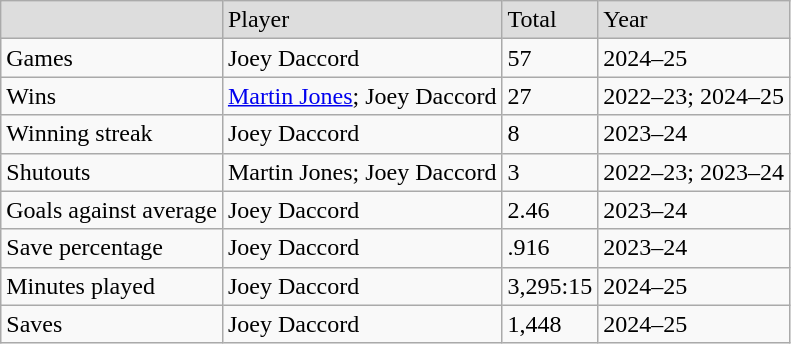<table class="wikitable">
<tr bgcolor="#dddddd">
<td></td>
<td>Player</td>
<td>Total</td>
<td>Year</td>
</tr>
<tr>
<td>Games</td>
<td>Joey Daccord</td>
<td>57</td>
<td>2024–25</td>
</tr>
<tr>
<td>Wins</td>
<td><a href='#'>Martin Jones</a>; Joey Daccord</td>
<td>27</td>
<td>2022–23; 2024–25</td>
</tr>
<tr>
<td>Winning streak</td>
<td>Joey Daccord</td>
<td>8</td>
<td>2023–24</td>
</tr>
<tr>
<td>Shutouts</td>
<td>Martin Jones; Joey Daccord</td>
<td>3</td>
<td>2022–23; 2023–24</td>
</tr>
<tr>
<td>Goals against average</td>
<td>Joey Daccord</td>
<td>2.46</td>
<td>2023–24</td>
</tr>
<tr>
<td>Save percentage</td>
<td>Joey Daccord</td>
<td>.916</td>
<td>2023–24</td>
</tr>
<tr>
<td>Minutes played</td>
<td>Joey Daccord</td>
<td>3,295:15</td>
<td>2024–25</td>
</tr>
<tr>
<td>Saves</td>
<td>Joey Daccord</td>
<td>1,448</td>
<td>2024–25</td>
</tr>
</table>
